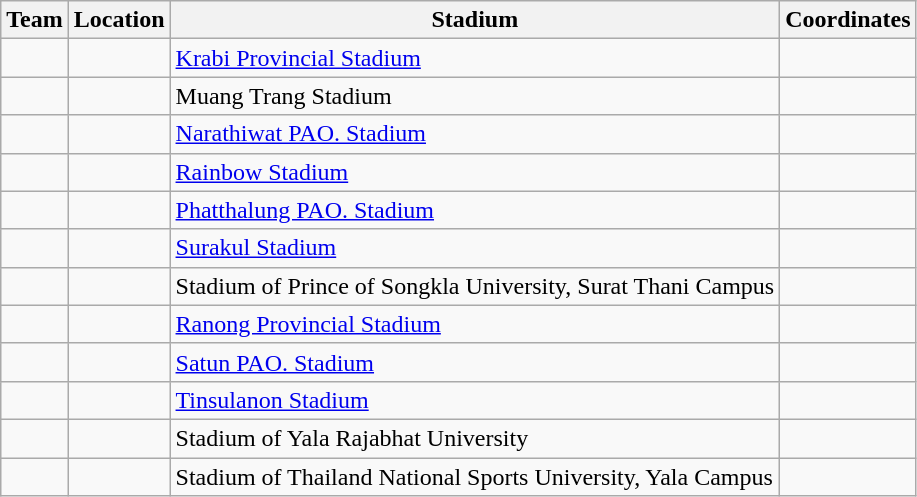<table class="wikitable sortable">
<tr>
<th>Team</th>
<th>Location</th>
<th>Stadium</th>
<th>Coordinates</th>
</tr>
<tr>
<td></td>
<td></td>
<td><a href='#'>Krabi Provincial Stadium</a></td>
<td></td>
</tr>
<tr>
<td></td>
<td></td>
<td>Muang Trang Stadium</td>
<td></td>
</tr>
<tr>
<td></td>
<td></td>
<td><a href='#'>Narathiwat PAO. Stadium</a></td>
<td></td>
</tr>
<tr>
<td></td>
<td></td>
<td><a href='#'>Rainbow Stadium</a></td>
<td></td>
</tr>
<tr>
<td></td>
<td></td>
<td><a href='#'>Phatthalung PAO. Stadium</a></td>
<td></td>
</tr>
<tr>
<td></td>
<td></td>
<td><a href='#'>Surakul Stadium</a></td>
<td></td>
</tr>
<tr>
<td></td>
<td></td>
<td>Stadium of Prince of Songkla University, Surat Thani Campus</td>
<td></td>
</tr>
<tr>
<td></td>
<td></td>
<td><a href='#'>Ranong Provincial Stadium</a></td>
<td></td>
</tr>
<tr>
<td></td>
<td></td>
<td><a href='#'>Satun PAO. Stadium</a></td>
<td></td>
</tr>
<tr>
<td></td>
<td></td>
<td><a href='#'>Tinsulanon Stadium</a></td>
<td></td>
</tr>
<tr>
<td></td>
<td></td>
<td>Stadium of Yala Rajabhat University</td>
<td></td>
</tr>
<tr>
<td></td>
<td></td>
<td>Stadium of Thailand National Sports University, Yala Campus</td>
<td></td>
</tr>
</table>
